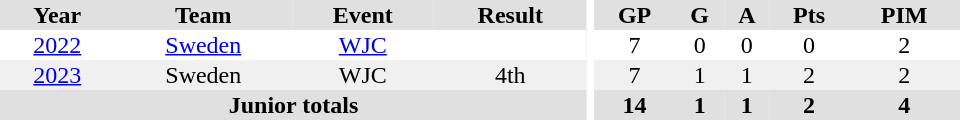<table border="0" cellpadding="1" cellspacing="0" ID="Table3" style="text-align:center; width:40em">
<tr bgcolor="#e0e0e0">
<th>Year</th>
<th>Team</th>
<th>Event</th>
<th>Result</th>
<th rowspan="102" bgcolor="#ffffff"></th>
<th>GP</th>
<th>G</th>
<th>A</th>
<th>Pts</th>
<th>PIM</th>
</tr>
<tr>
<td><a href='#'>2022</a></td>
<td><a href='#'>Sweden</a></td>
<td><a href='#'>WJC</a></td>
<td></td>
<td>7</td>
<td>0</td>
<td>0</td>
<td>0</td>
<td>2</td>
</tr>
<tr bgcolor="#f0f0f0">
<td><a href='#'>2023</a></td>
<td>Sweden</td>
<td>WJC</td>
<td>4th</td>
<td>7</td>
<td>1</td>
<td>1</td>
<td>2</td>
<td>2</td>
</tr>
<tr bgcolor="#e0e0e0">
<th colspan="4">Junior totals</th>
<th>14</th>
<th>1</th>
<th>1</th>
<th>2</th>
<th>4</th>
</tr>
</table>
